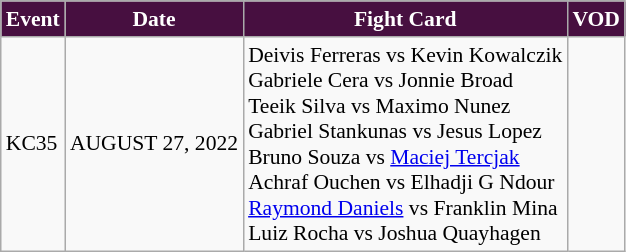<table class="sortable wikitable succession-box" style="font-size:90%;">
<tr>
<th scope="col" style="background:#470f40; color:white;">Event</th>
<th scope="col" style="background:#470f40; color:white;">Date</th>
<th scope="col" style="background:#470f40; color:white;">Fight Card</th>
<th scope="col" style="background:#470f40; color:white;">VOD</th>
</tr>
<tr>
<td>KC35</td>
<td>AUGUST 27, 2022</td>
<td>Deivis Ferreras vs Kevin Kowalczik<br>Gabriele Cera vs Jonnie Broad<br>Teeik Silva vs Maximo Nunez<br>Gabriel Stankunas vs Jesus Lopez<br>Bruno Souza vs <a href='#'>Maciej Tercjak</a><br>Achraf Ouchen vs Elhadji G Ndour<br><a href='#'>Raymond Daniels</a> vs Franklin Mina<br>Luiz Rocha vs Joshua Quayhagen</td>
<td></td>
</tr>
</table>
